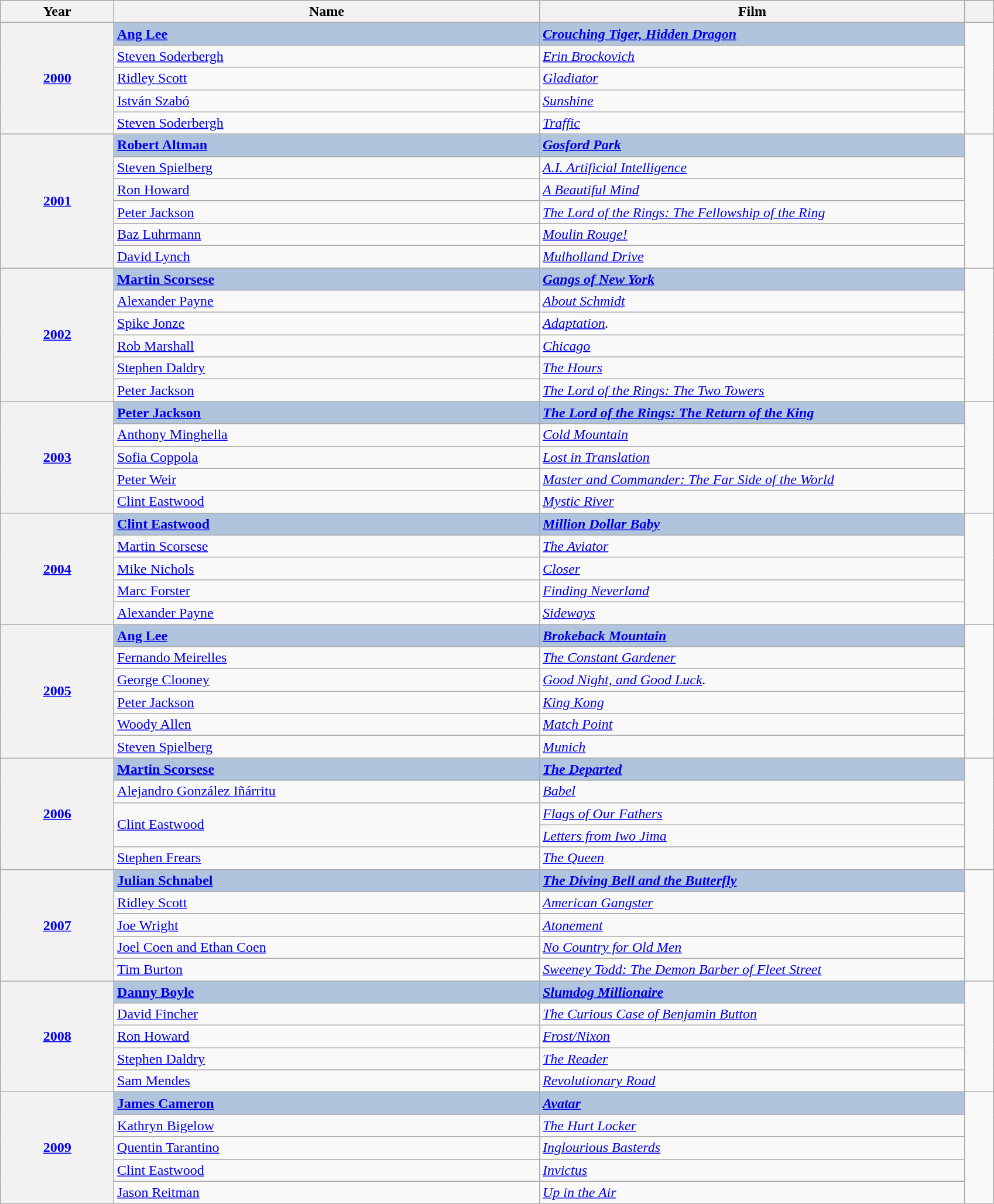<table class="wikitable sortable">
<tr>
<th scope="col" style="width:8%;">Year</th>
<th scope="col" style="width:30%;">Name</th>
<th scope="col" style="width:30%;">Film</th>
<th scope="col" style="width:2%;" class="unsortable"></th>
</tr>
<tr>
<th rowspan="5" style="text-align:center;"><a href='#'>2000</a></th>
<td style="background:#B0C4DE;"><strong><a href='#'>Ang Lee</a></strong></td>
<td style="background:#B0C4DE;"><strong><em><a href='#'>Crouching Tiger, Hidden Dragon</a></em></strong></td>
<td rowspan=5></td>
</tr>
<tr>
<td><a href='#'>Steven Soderbergh</a></td>
<td><em><a href='#'>Erin Brockovich</a></em></td>
</tr>
<tr>
<td><a href='#'>Ridley Scott</a></td>
<td><em><a href='#'>Gladiator</a></em></td>
</tr>
<tr>
<td><a href='#'>István Szabó</a></td>
<td><em><a href='#'>Sunshine</a></em></td>
</tr>
<tr>
<td><a href='#'>Steven Soderbergh</a></td>
<td><em><a href='#'>Traffic</a></em></td>
</tr>
<tr>
<th rowspan="6" style="text-align:center;"><a href='#'>2001</a></th>
<td style="background:#B0C4DE;"><strong><a href='#'>Robert Altman</a></strong></td>
<td style="background:#B0C4DE;"><strong><em><a href='#'>Gosford Park</a></em></strong></td>
<td rowspan=6></td>
</tr>
<tr>
<td><a href='#'>Steven Spielberg</a></td>
<td><em><a href='#'>A.I. Artificial Intelligence</a></em></td>
</tr>
<tr>
<td><a href='#'>Ron Howard</a></td>
<td><em><a href='#'>A Beautiful Mind</a></em></td>
</tr>
<tr>
<td><a href='#'>Peter Jackson</a></td>
<td><em><a href='#'>The Lord of the Rings: The Fellowship of the Ring</a></em></td>
</tr>
<tr>
<td><a href='#'>Baz Luhrmann</a></td>
<td><em><a href='#'>Moulin Rouge!</a></em></td>
</tr>
<tr>
<td><a href='#'>David Lynch</a></td>
<td><em><a href='#'>Mulholland Drive</a></em></td>
</tr>
<tr>
<th rowspan="6" style="text-align:center;"><a href='#'>2002</a></th>
<td style="background:#B0C4DE;"><strong><a href='#'>Martin Scorsese</a></strong></td>
<td style="background:#B0C4DE;"><strong><em><a href='#'>Gangs of New York</a></em></strong></td>
<td rowspan=6></td>
</tr>
<tr>
<td><a href='#'>Alexander Payne</a></td>
<td><em><a href='#'>About Schmidt</a></em></td>
</tr>
<tr>
<td><a href='#'>Spike Jonze</a></td>
<td><em><a href='#'>Adaptation</a>.</em></td>
</tr>
<tr>
<td><a href='#'>Rob Marshall</a></td>
<td><em><a href='#'>Chicago</a></em></td>
</tr>
<tr>
<td><a href='#'>Stephen Daldry</a></td>
<td><em><a href='#'>The Hours</a></em></td>
</tr>
<tr>
<td><a href='#'>Peter Jackson</a></td>
<td><em><a href='#'>The Lord of the Rings: The Two Towers</a></em></td>
</tr>
<tr>
<th rowspan="5" style="text-align:center;"><a href='#'>2003</a></th>
<td style="background:#B0C4DE;"><strong><a href='#'>Peter Jackson</a></strong></td>
<td style="background:#B0C4DE;"><strong><em><a href='#'>The Lord of the Rings: The Return of the King</a></em></strong></td>
<td rowspan=5></td>
</tr>
<tr>
<td><a href='#'>Anthony Minghella</a></td>
<td><em><a href='#'>Cold Mountain</a></em></td>
</tr>
<tr>
<td><a href='#'>Sofia Coppola</a></td>
<td><em><a href='#'>Lost in Translation</a></em></td>
</tr>
<tr>
<td><a href='#'>Peter Weir</a></td>
<td><em><a href='#'>Master and Commander: The Far Side of the World</a></em></td>
</tr>
<tr>
<td><a href='#'>Clint Eastwood</a></td>
<td><em><a href='#'>Mystic River</a></em></td>
</tr>
<tr>
<th rowspan="5" style="text-align:center;"><a href='#'>2004</a></th>
<td style="background:#B0C4DE;"><strong><a href='#'>Clint Eastwood</a></strong></td>
<td style="background:#B0C4DE;"><strong><em><a href='#'>Million Dollar Baby</a></em></strong></td>
<td rowspan=5></td>
</tr>
<tr>
<td><a href='#'>Martin Scorsese</a></td>
<td><em><a href='#'>The Aviator</a></em></td>
</tr>
<tr>
<td><a href='#'>Mike Nichols</a></td>
<td><em><a href='#'>Closer</a></em></td>
</tr>
<tr>
<td><a href='#'>Marc Forster</a></td>
<td><em><a href='#'>Finding Neverland</a></em></td>
</tr>
<tr>
<td><a href='#'>Alexander Payne</a></td>
<td><em><a href='#'>Sideways</a></em></td>
</tr>
<tr>
<th rowspan="6" style="text-align:center;"><a href='#'>2005</a></th>
<td style="background:#B0C4DE;"><strong><a href='#'>Ang Lee</a></strong></td>
<td style="background:#B0C4DE;"><strong><em><a href='#'>Brokeback Mountain</a></em></strong></td>
<td rowspan=6></td>
</tr>
<tr>
<td><a href='#'>Fernando Meirelles</a></td>
<td><em><a href='#'>The Constant Gardener</a></em></td>
</tr>
<tr>
<td><a href='#'>George Clooney</a></td>
<td><em><a href='#'>Good Night, and Good Luck</a>.</em></td>
</tr>
<tr>
<td><a href='#'>Peter Jackson</a></td>
<td><em><a href='#'>King Kong</a></em></td>
</tr>
<tr>
<td><a href='#'>Woody Allen</a></td>
<td><em><a href='#'>Match Point</a></em></td>
</tr>
<tr>
<td><a href='#'>Steven Spielberg</a></td>
<td><em><a href='#'>Munich</a></em></td>
</tr>
<tr>
<th rowspan="5" style="text-align:center;"><a href='#'>2006</a></th>
<td style="background:#B0C4DE;"><strong><a href='#'>Martin Scorsese</a></strong></td>
<td style="background:#B0C4DE;"><strong><em><a href='#'>The Departed</a></em></strong></td>
<td rowspan=5></td>
</tr>
<tr>
<td><a href='#'>Alejandro González Iñárritu</a></td>
<td><em><a href='#'>Babel</a></em></td>
</tr>
<tr>
<td rowspan="2"><a href='#'>Clint Eastwood</a></td>
<td><em><a href='#'>Flags of Our Fathers</a></em></td>
</tr>
<tr>
<td><em><a href='#'>Letters from Iwo Jima</a></em></td>
</tr>
<tr>
<td><a href='#'>Stephen Frears</a></td>
<td><em><a href='#'>The Queen</a></em></td>
</tr>
<tr>
<th rowspan="5" style="text-align:center;"><a href='#'>2007</a></th>
<td style="background:#B0C4DE;"><strong><a href='#'>Julian Schnabel</a></strong></td>
<td style="background:#B0C4DE;"><strong><em><a href='#'>The Diving Bell and the Butterfly</a></em></strong></td>
<td rowspan=5></td>
</tr>
<tr>
<td><a href='#'>Ridley Scott</a></td>
<td><em><a href='#'>American Gangster</a></em></td>
</tr>
<tr>
<td><a href='#'>Joe Wright</a></td>
<td><em><a href='#'>Atonement</a></em></td>
</tr>
<tr>
<td><a href='#'>Joel Coen and Ethan Coen</a></td>
<td><em><a href='#'>No Country for Old Men</a></em></td>
</tr>
<tr>
<td><a href='#'>Tim Burton</a></td>
<td><em><a href='#'>Sweeney Todd: The Demon Barber of Fleet Street</a></em></td>
</tr>
<tr>
<th rowspan="5" style="text-align:center;"><a href='#'>2008</a></th>
<td style="background:#B0C4DE;"><strong><a href='#'>Danny Boyle</a></strong></td>
<td style="background:#B0C4DE;"><strong><em><a href='#'>Slumdog Millionaire</a></em></strong></td>
<td rowspan=5></td>
</tr>
<tr>
<td><a href='#'>David Fincher</a></td>
<td><em><a href='#'>The Curious Case of Benjamin Button</a></em></td>
</tr>
<tr>
<td><a href='#'>Ron Howard</a></td>
<td><em><a href='#'>Frost/Nixon</a></em></td>
</tr>
<tr>
<td><a href='#'>Stephen Daldry</a></td>
<td><em><a href='#'>The Reader</a></em></td>
</tr>
<tr>
<td><a href='#'>Sam Mendes</a></td>
<td><em><a href='#'>Revolutionary Road</a></em></td>
</tr>
<tr>
<th rowspan="5" style="text-align:center;"><a href='#'>2009</a></th>
<td style="background:#B0C4DE;"><strong><a href='#'>James Cameron</a></strong></td>
<td style="background:#B0C4DE;"><strong><em><a href='#'>Avatar</a></em></strong></td>
<td rowspan=5></td>
</tr>
<tr>
<td><a href='#'>Kathryn Bigelow</a></td>
<td><em><a href='#'>The Hurt Locker</a></em></td>
</tr>
<tr>
<td><a href='#'>Quentin Tarantino</a></td>
<td><em><a href='#'>Inglourious Basterds</a></em></td>
</tr>
<tr>
<td><a href='#'>Clint Eastwood</a></td>
<td><em><a href='#'>Invictus</a></em></td>
</tr>
<tr>
<td><a href='#'>Jason Reitman</a></td>
<td><em><a href='#'>Up in the Air</a></em></td>
</tr>
</table>
